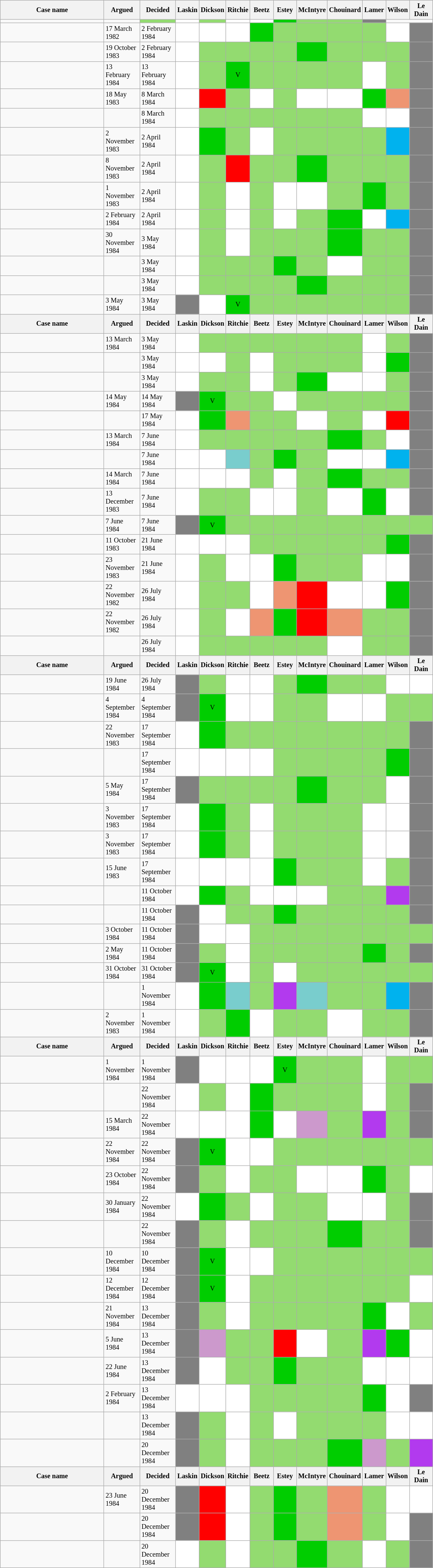<table class="wikitable" style="font-size:85%">
<tr>
<th style="width:200px">Case name</th>
<th style="width:65px">Argued</th>
<th style="width:65px">Decided</th>
<th style="width:40px">Laskin</th>
<th style="width:40px">Dickson</th>
<th style="width:40px">Ritchie</th>
<th style="width:40px">Beetz</th>
<th style="width:40px">Estey</th>
<th style="width:40px">McIntyre</th>
<th style="width:40px">Chouinard</th>
<th style="width:40px">Lamer</th>
<th style="width:40px">Wilson</th>
<th style="width:40px">Le Dain</th>
</tr>
<tr>
<td></td>
<td></td>
<td style="background:#93DB70"></td>
<td style="background:white"></td>
<td style="background:#93DB70"></td>
<td style="background:white"></td>
<td style="background:white"></td>
<td style="background:#00cd00"></td>
<td style="background:#93DB70"></td>
<td style="background:#93DB70"></td>
<td style="background:gray"></td>
</tr>
<tr>
<td></td>
<td>17 March 1982</td>
<td>2 February 1984</td>
<td style="background:white"></td>
<td style="background:white"></td>
<td style="background:white"></td>
<td style="background:#00cd00"></td>
<td style="background:#93DB70"></td>
<td style="background:#93DB70"></td>
<td style="background:#93DB70"></td>
<td style="background:#93DB70"></td>
<td style="background:white"></td>
<td style="background:gray"></td>
</tr>
<tr>
<td></td>
<td>19 October 1983</td>
<td>2 February 1984</td>
<td style="background:white"></td>
<td style="background:#93DB70"></td>
<td style="background:#93DB70"></td>
<td style="background:#93DB70"></td>
<td style="background:#93DB70"></td>
<td style="background:#00cd00"></td>
<td style="background:#93DB70"></td>
<td style="background:#93DB70"></td>
<td style="background:#93DB70"></td>
<td style="background:gray"></td>
</tr>
<tr>
<td></td>
<td>13 February 1984</td>
<td>13 February 1984</td>
<td style="background:white"></td>
<td style="background:#93DB70"></td>
<td style="background:#00cd00;text-align:center;">V</td>
<td style="background:#93DB70"></td>
<td style="background:#93DB70"></td>
<td style="background:#93DB70"></td>
<td style="background:#93DB70"></td>
<td style="background:white"></td>
<td style="background:#93DB70"></td>
<td style="background:gray"></td>
</tr>
<tr>
<td></td>
<td>18 May 1983</td>
<td>8 March 1984</td>
<td style="background:white"></td>
<td style="background:red"></td>
<td style="background:#93DB70"></td>
<td style="background:white"></td>
<td style="background:#93DB70"></td>
<td style="background:white"></td>
<td style="background:white"></td>
<td style="background:#00cd00"></td>
<td style="background:#EE9572"></td>
<td style="background:gray"></td>
</tr>
<tr>
<td></td>
<td></td>
<td>8 March 1984</td>
<td style="background:white"></td>
<td style="background:#93DB70"></td>
<td style="background:#93DB70"></td>
<td style="background:#93DB70"></td>
<td style="background:#93DB70"></td>
<td style="background:#93DB70"></td>
<td style="background:#93DB70"></td>
<td style="background:white"></td>
<td style="background:white"></td>
<td style="background:gray"></td>
</tr>
<tr>
<td></td>
<td>2 November 1983</td>
<td>2 April 1984</td>
<td style="background:white"></td>
<td style="background:#00cd00"></td>
<td style="background:#93DB70"></td>
<td style="background:white"></td>
<td style="background:#93DB70"></td>
<td style="background:#93DB70"></td>
<td style="background:#93DB70"></td>
<td style="background:#93DB70"></td>
<td style="background:#00b2ee"></td>
<td style="background:gray"></td>
</tr>
<tr>
<td></td>
<td>8 November 1983</td>
<td>2 April 1984</td>
<td style="background:white"></td>
<td style="background:#93DB70"></td>
<td style="background:red"></td>
<td style="background:#93DB70"></td>
<td style="background:#93DB70"></td>
<td style="background:#00cd00"></td>
<td style="background:#93DB70"></td>
<td style="background:#93DB70"></td>
<td style="background:#93DB70"></td>
<td style="background:gray"></td>
</tr>
<tr>
<td></td>
<td>1 November 1983</td>
<td>2 April 1984</td>
<td style="background:white"></td>
<td style="background:#93DB70"></td>
<td style="background:white"></td>
<td style="background:#93DB70"></td>
<td style="background:white"></td>
<td style="background:white"></td>
<td style="background:#93DB70"></td>
<td style="background:#00cd00"></td>
<td style="background:#93DB70"></td>
<td style="background:gray"></td>
</tr>
<tr>
<td></td>
<td>2 February 1984</td>
<td>2 April 1984</td>
<td style="background:white"></td>
<td style="background:#93DB70"></td>
<td style="background:white"></td>
<td style="background:#93DB70"></td>
<td style="background:white"></td>
<td style="background:#93DB70"></td>
<td style="background:#00cd00"></td>
<td style="background:white"></td>
<td style="background:#00b2ee"></td>
<td style="background:gray"></td>
</tr>
<tr>
<td></td>
<td>30 November 1984</td>
<td>3 May 1984</td>
<td style="background:white"></td>
<td style="background:#93DB70"></td>
<td style="background:white"></td>
<td style="background:#93DB70;text-align:center;"></td>
<td style="background:#93DB70"></td>
<td style="background:#93DB70"></td>
<td style="background:#00cd00"></td>
<td style="background:#93DB70"></td>
<td style="background:#93DB70"></td>
<td style="background:gray"></td>
</tr>
<tr>
<td></td>
<td></td>
<td>3 May 1984</td>
<td style="background:white"></td>
<td style="background:#93DB70"></td>
<td style="background:#93DB70"></td>
<td style="background:#93DB70"></td>
<td style="background:#00cd00"></td>
<td style="background:#93DB70"></td>
<td style="background:white"></td>
<td style="background:#93DB70"></td>
<td style="background:#93DB70"></td>
<td style="background:gray"></td>
</tr>
<tr>
<td></td>
<td></td>
<td>3 May 1984</td>
<td style="background:white"></td>
<td style="background:#93DB70"></td>
<td style="background:#93DB70"></td>
<td style="background:#93DB70"></td>
<td style="background:#93DB70"></td>
<td style="background:#00cd00"></td>
<td style="background:#93DB70"></td>
<td style="background:#93DB70"></td>
<td style="background:#93DB70"></td>
<td style="background:gray"></td>
</tr>
<tr>
<td></td>
<td>3 May 1984</td>
<td>3 May 1984</td>
<td style="background:grey"></td>
<td style="background:white"></td>
<td style="background:#00cd00;text-align:center;">V</td>
<td style="background:#93DB70"></td>
<td style="background:#93DB70"></td>
<td style="background:#93DB70"></td>
<td style="background:#93DB70"></td>
<td style="background:#93DB70"></td>
<td style="background:#93DB70"></td>
<td style="background:gray"></td>
</tr>
<tr>
<th style="width:200px">Case name</th>
<th style="width:65px">Argued</th>
<th style="width:65px">Decided</th>
<th style="width:40px">Laskin</th>
<th style="width:40px">Dickson</th>
<th style="width:40px">Ritchie</th>
<th style="width:40px">Beetz</th>
<th style="width:40px">Estey</th>
<th style="width:40px">McIntyre</th>
<th style="width:40px">Chouinard</th>
<th style="width:40px">Lamer</th>
<th style="width:40px">Wilson</th>
<th style="width:40px">Le Dain</th>
</tr>
<tr>
<td></td>
<td>13 March 1984</td>
<td>3 May 1984</td>
<td style="background:white"></td>
<td style="background:#93DB70"></td>
<td style="background:#93DB70"></td>
<td style="background:#93DB70"></td>
<td style="background:#93DB70"></td>
<td style="background:#93DB70"></td>
<td style="background:#93DB70"></td>
<td style="background:white"></td>
<td style="background:#93DB70"></td>
<td style="background:gray"></td>
</tr>
<tr>
<td></td>
<td></td>
<td>3 May 1984</td>
<td style="background:white"></td>
<td style="background:white"></td>
<td style="background:#93DB70"></td>
<td style="background:white"></td>
<td style="background:#93DB70"></td>
<td style="background:#93DB70"></td>
<td style="background:#93DB70"></td>
<td style="background:white"></td>
<td style="background:#00cd00"></td>
<td style="background:gray"></td>
</tr>
<tr>
<td></td>
<td></td>
<td>3 May 1984</td>
<td style="background:white"></td>
<td style="background:#93DB70"></td>
<td style="background:#93DB70"></td>
<td style="background:white"></td>
<td style="background:#93DB70"></td>
<td style="background:#00cd00"></td>
<td style="background:white"></td>
<td style="background:white"></td>
<td style="background:#93DB70"></td>
<td style="background:gray"></td>
</tr>
<tr>
<td></td>
<td>14 May 1984</td>
<td>14 May 1984</td>
<td style="background:gray"></td>
<td style="background:#00cd00;text-align:center;">V</td>
<td style="background:#93DB70"></td>
<td style="background:#93DB70"></td>
<td style="background:white"></td>
<td style="background:#93DB70"></td>
<td style="background:#93DB70"></td>
<td style="background:#93DB70"></td>
<td style="background:#93DB70"></td>
<td style="background:gray"></td>
</tr>
<tr>
<td></td>
<td></td>
<td>17 May 1984</td>
<td style="background:white"></td>
<td style="background:#00cd00"></td>
<td style="background:#EE9572"></td>
<td style="background:#93DB70"></td>
<td style="background:#93DB70"></td>
<td style="background:white"></td>
<td style="background:#93DB70"></td>
<td style="background:white"></td>
<td style="background:red"></td>
<td style="background:gray"></td>
</tr>
<tr>
<td></td>
<td>13 March 1984</td>
<td>7 June 1984</td>
<td style="background:white"></td>
<td style="background:#93DB70"></td>
<td style="background:#93DB70"></td>
<td style="background:#93DB70"></td>
<td style="background:#93DB70"></td>
<td style="background:#93DB70"></td>
<td style="background:#00cd00"></td>
<td style="background:#93DB70"></td>
<td style="background:white"></td>
<td style="background:gray"></td>
</tr>
<tr>
<td></td>
<td></td>
<td>7 June 1984</td>
<td style="background:white"></td>
<td style="background:white"></td>
<td style="background:#79cdcd"></td>
<td style="background:#93DB70"></td>
<td style="background:#00cd00"></td>
<td style="background:#93DB70"></td>
<td style="background:white"></td>
<td style="background:white"></td>
<td style="background:#00b2ee"></td>
<td style="background:gray"></td>
</tr>
<tr>
<td></td>
<td>14 March 1984</td>
<td>7 June 1984</td>
<td style="background:white"></td>
<td style="background:white"></td>
<td style="background:white"></td>
<td style="background:#93DB70"></td>
<td style="background:white"></td>
<td style="background:#93DB70"></td>
<td style="background:#00cd00"></td>
<td style="background:#93DB70"></td>
<td style="background:#93DB70"></td>
<td style="background:gray"></td>
</tr>
<tr>
<td></td>
<td>13 December 1983</td>
<td>7 June 1984</td>
<td style="background:white"></td>
<td style="background:#93DB70"></td>
<td style="background:#93DB70"></td>
<td style="background:white"></td>
<td style="background:white"></td>
<td style="background:#93DB70"></td>
<td style="background:white"></td>
<td style="background:#00cd00"></td>
<td style="background:white"></td>
<td style="background:gray"></td>
</tr>
<tr>
<td></td>
<td>7 June 1984</td>
<td>7 June 1984</td>
<td style="background:gray"></td>
<td style="background:#00cd00;text-align:center;">V</td>
<td style="background:#93DB70"></td>
<td style="background:#93DB70"></td>
<td style="background:#93DB70"></td>
<td style="background:#93DB70"></td>
<td style="background:#93DB70"></td>
<td style="background:#93DB70"></td>
<td style="background:#93DB70"></td>
<td style="background:#93DB70"></td>
</tr>
<tr>
<td></td>
<td>11 October 1983</td>
<td>21 June 1984</td>
<td style="background:white"></td>
<td style="background:white"></td>
<td style="background:white"></td>
<td style="background:#93DB70"></td>
<td style="background:#93DB70"></td>
<td style="background:#93DB70"></td>
<td style="background:#93DB70"></td>
<td style="background:#93DB70"></td>
<td style="background:#00cd00"></td>
<td style="background:gray"></td>
</tr>
<tr>
<td></td>
<td>23 November 1983</td>
<td>21 June 1984</td>
<td style="background:white"></td>
<td style="background:#93DB70"></td>
<td style="background:white"></td>
<td style="background:white"></td>
<td style="background:#00cd00"></td>
<td style="background:#93DB70"></td>
<td style="background:#93DB70"></td>
<td style="background:white"></td>
<td style="background:white"></td>
<td style="background:gray"></td>
</tr>
<tr>
<td></td>
<td>22 November 1982</td>
<td>26 July 1984</td>
<td style="background:white"></td>
<td style="background:#93DB70"></td>
<td style="background:#93DB70"></td>
<td style="background:white"></td>
<td style="background:#EE9572"></td>
<td style="background:red"></td>
<td style="background:white"></td>
<td style="background:white"></td>
<td style="background:#00cd00"></td>
<td style="background:gray"></td>
</tr>
<tr>
<td></td>
<td>22 November 1982</td>
<td>26 July 1984</td>
<td style="background:white"></td>
<td style="background:#93DB70"></td>
<td style="background:white"></td>
<td style="background:#EE9572"></td>
<td style="background:#00cd00"></td>
<td style="background:red"></td>
<td style="background:#EE9572"></td>
<td style="background:#93DB70"></td>
<td style="background:#93DB70"></td>
<td style="background:gray"></td>
</tr>
<tr>
<td></td>
<td></td>
<td>26 July 1984</td>
<td style="background:white"></td>
<td style="background:#93DB70"></td>
<td style="background:#93DB70"></td>
<td style="background:#93DB70"></td>
<td style="background:#93DB70"></td>
<td style="background:#93DB70"></td>
<td style="background:white"></td>
<td style="background:#93DB70"></td>
<td style="background:#93DB70"></td>
<td style="background:gray"></td>
</tr>
<tr>
<th style="width:200px">Case name</th>
<th style="width:65px">Argued</th>
<th style="width:65px">Decided</th>
<th style="width:40px">Laskin</th>
<th style="width:40px">Dickson</th>
<th style="width:40px">Ritchie</th>
<th style="width:40px">Beetz</th>
<th style="width:40px">Estey</th>
<th style="width:40px">McIntyre</th>
<th style="width:40px">Chouinard</th>
<th style="width:40px">Lamer</th>
<th style="width:40px">Wilson</th>
<th style="width:40px">Le Dain</th>
</tr>
<tr>
<td></td>
<td>19 June 1984</td>
<td>26 July 1984</td>
<td style="background:gray"></td>
<td style="background:#93DB70"></td>
<td style="background:white"></td>
<td style="background:white"></td>
<td style="background:#93DB70"></td>
<td style="background:#00cd00"></td>
<td style="background:#93DB70"></td>
<td style="background:#93DB70"></td>
<td style="background:white"></td>
<td style="background:white"></td>
</tr>
<tr>
<td></td>
<td>4 September 1984</td>
<td>4 September 1984</td>
<td style="background:gray"></td>
<td style="background:#00cd00;text-align:center;">V</td>
<td style="background:white"></td>
<td style="background:white"></td>
<td style="background:#93DB70"></td>
<td style="background:#93DB70"></td>
<td style="background:white"></td>
<td style="background:white"></td>
<td style="background:#93DB70"></td>
<td style="background:#93DB70"></td>
</tr>
<tr>
<td></td>
<td>22 November 1983</td>
<td>17 September 1984</td>
<td style="background:white"></td>
<td style="background:#00cd00"></td>
<td style="background:#93DB70"></td>
<td style="background:#93DB70"></td>
<td style="background:#93DB70"></td>
<td style="background:#93DB70"></td>
<td style="background:#93DB70"></td>
<td style="background:#93DB70"></td>
<td style="background:#93DB70"></td>
<td style="background:gray"></td>
</tr>
<tr>
<td></td>
<td></td>
<td>17 September 1984</td>
<td style="background:white"></td>
<td style="background:white"></td>
<td style="background:white"></td>
<td style="background:white"></td>
<td style="background:#93DB70"></td>
<td style="background:#93DB70"></td>
<td style="background:#93DB70"></td>
<td style="background:#93DB70"></td>
<td style="background:#00cd00"></td>
<td style="background:gray"></td>
</tr>
<tr>
<td></td>
<td>5 May 1984</td>
<td>17 September 1984</td>
<td style="background:gray"></td>
<td style="background:#93DB70"></td>
<td style="background:#93DB70"></td>
<td style="background:#93DB70"></td>
<td style="background:#93DB70"></td>
<td style="background:#00cd00"></td>
<td style="background:#93DB70"></td>
<td style="background:#93DB70"></td>
<td style="background:white"></td>
<td style="background:gray"></td>
</tr>
<tr>
<td></td>
<td>3 November 1983</td>
<td>17 September 1984</td>
<td style="background:white"></td>
<td style="background:#00cd00"></td>
<td style="background:#93DB70"></td>
<td style="background:white"></td>
<td style="background:#93DB70"></td>
<td style="background:#93DB70"></td>
<td style="background:#93DB70"></td>
<td style="background:white"></td>
<td style="background:white"></td>
<td style="background:gray"></td>
</tr>
<tr>
<td></td>
<td>3 November 1983</td>
<td>17 September 1984</td>
<td style="background:white"></td>
<td style="background:#00cd00"></td>
<td style="background:#93DB70"></td>
<td style="background:white"></td>
<td style="background:#93DB70"></td>
<td style="background:#93DB70"></td>
<td style="background:#93DB70"></td>
<td style="background:white"></td>
<td style="background:white"></td>
<td style="background:gray"></td>
</tr>
<tr>
<td></td>
<td>15 June 1983</td>
<td>17 September 1984</td>
<td style="background:white"></td>
<td style="background:white"></td>
<td style="background:white"></td>
<td style="background:white"></td>
<td style="background:#00cd00"></td>
<td style="background:#93DB70"></td>
<td style="background:#93DB70"></td>
<td style="background:white"></td>
<td style="background:#93DB70"></td>
<td style="background:gray"></td>
</tr>
<tr>
<td></td>
<td></td>
<td>11 October 1984</td>
<td style="background:white"></td>
<td style="background:#00cd00"></td>
<td style="background:#93DB70"></td>
<td style="background:white"></td>
<td style="background:white"></td>
<td style="background:white"></td>
<td style="background:#93DB70"></td>
<td style="background:#93DB70"></td>
<td style="background:#B23AEE"></td>
<td style="background:gray"></td>
</tr>
<tr>
<td></td>
<td></td>
<td>11 October 1984</td>
<td style="background:gray"></td>
<td style="background:white"></td>
<td style="background:#93DB70"></td>
<td style="background:#93DB70"></td>
<td style="background:#00cd00"></td>
<td style="background:#93DB70"></td>
<td style="background:#93DB70"></td>
<td style="background:#93DB70"></td>
<td style="background:#93DB70"></td>
<td style="background:gray"></td>
</tr>
<tr>
<td></td>
<td>3 October 1984</td>
<td>11 October 1984</td>
<td style="background:gray"></td>
<td style="background:white"></td>
<td style="background:white"></td>
<td style="background:#93DB70"></td>
<td style="background:#93DB70"></td>
<td style="background:#93DB70"></td>
<td style="background:#93DB70"></td>
<td style="background:#93DB70"></td>
<td style="background:#93DB70"></td>
<td style="background:#93DB70"></td>
</tr>
<tr>
<td></td>
<td>2 May 1984</td>
<td>11 October 1984</td>
<td style="background:gray"></td>
<td style="background:#93DB70"></td>
<td style="background:white"></td>
<td style="background:#93DB70"></td>
<td style="background:#93DB70"></td>
<td style="background:#93DB70"></td>
<td style="background:#93DB70"></td>
<td style="background:#00cd00"></td>
<td style="background:#93DB70"></td>
<td style="background:gray"></td>
</tr>
<tr>
<td></td>
<td>31 October 1984</td>
<td>31 October 1984</td>
<td style="background:gray"></td>
<td style="background:#00cd00;text-align:center;">V</td>
<td style="background:white"></td>
<td style="background:#93DB70"></td>
<td style="background:white"></td>
<td style="background:#93DB70"></td>
<td style="background:#93DB70"></td>
<td style="background:#93DB70"></td>
<td style="background:#93DB70"></td>
<td style="background:#93DB70"></td>
</tr>
<tr>
<td></td>
<td></td>
<td>1 November 1984</td>
<td style="background:white"></td>
<td style="background:#00cd00"></td>
<td style="background:#79cdcd"></td>
<td style="background:#93DB70"></td>
<td style="background:#B23AEE"></td>
<td style="background:#79cdcd"></td>
<td style="background:#93DB70"></td>
<td style="background:#93DB70"></td>
<td style="background:#00b2ee"></td>
<td style="background:gray"></td>
</tr>
<tr>
<td></td>
<td>2 November 1983</td>
<td>1 November 1984</td>
<td style="background:white"></td>
<td style="background:#93DB70"></td>
<td style="background:#00cd00"></td>
<td style="background:white"></td>
<td style="background:#93DB70"></td>
<td style="background:#93DB70"></td>
<td style="background:white"></td>
<td style="background:#93DB70"></td>
<td style="background:#93DB70"></td>
<td style="background:gray"></td>
</tr>
<tr>
<th style="width:200px">Case name</th>
<th style="width:65px">Argued</th>
<th style="width:65px">Decided</th>
<th style="width:40px">Laskin</th>
<th style="width:40px">Dickson</th>
<th style="width:40px">Ritchie</th>
<th style="width:40px">Beetz</th>
<th style="width:40px">Estey</th>
<th style="width:40px">McIntyre</th>
<th style="width:40px">Chouinard</th>
<th style="width:40px">Lamer</th>
<th style="width:40px">Wilson</th>
<th style="width:40px">Le Dain</th>
</tr>
<tr>
<td></td>
<td>1 November 1984</td>
<td>1 November 1984</td>
<td style="background:gray"></td>
<td style="background:white"></td>
<td style="background:white"></td>
<td style="background:white"></td>
<td style="background:#00cd00;text-align:center;">V</td>
<td style="background:#93DB70"></td>
<td style="background:#93DB70"></td>
<td style="background:white"></td>
<td style="background:#93DB70"></td>
<td style="background:#93DB70"></td>
</tr>
<tr>
<td></td>
<td></td>
<td>22 November 1984</td>
<td style="background:white"></td>
<td style="background:#93DB70"></td>
<td style="background:white"></td>
<td style="background:#00cd00"></td>
<td style="background:#93DB70"></td>
<td style="background:#93DB70"></td>
<td style="background:#93DB70"></td>
<td style="background:white"></td>
<td style="background:#93DB70"></td>
<td style="background:gray"></td>
</tr>
<tr>
<td></td>
<td>15 March 1984</td>
<td>22 November 1984</td>
<td style="background:white"></td>
<td style="background:white"></td>
<td style="background:white"></td>
<td style="background:#00cd00"></td>
<td style="background:white"></td>
<td style="background:#CC99CC"></td>
<td style="background:#93DB70"></td>
<td style="background:#B23AEE"></td>
<td style="background:#93DB70"></td>
<td style="background:gray"></td>
</tr>
<tr>
<td></td>
<td>22 November 1984</td>
<td>22 November 1984</td>
<td style="background:gray"></td>
<td style="background:#00cd00;text-align:center;">V</td>
<td style="background:white"></td>
<td style="background:white"></td>
<td style="background:#93DB70"></td>
<td style="background:#93DB70"></td>
<td style="background:#93DB70"></td>
<td style="background:#93DB70"></td>
<td style="background:#93DB70"></td>
<td style="background:#93DB70"></td>
</tr>
<tr>
<td></td>
<td>23 October 1984</td>
<td>22 November 1984</td>
<td style="background:gray"></td>
<td style="background:#93DB70"></td>
<td style="background:white"></td>
<td style="background:#93DB70"></td>
<td style="background:#93DB70"></td>
<td style="background:white"></td>
<td style="background:white"></td>
<td style="background:#00cd00"></td>
<td style="background:#93DB70"></td>
<td style="background:white"></td>
</tr>
<tr>
<td></td>
<td>30 January 1984</td>
<td>22 November 1984</td>
<td style="background:white"></td>
<td style="background:#00cd00"></td>
<td style="background:#93DB70"></td>
<td style="background:white"></td>
<td style="background:#93DB70"></td>
<td style="background:#93DB70"></td>
<td style="background:white"></td>
<td style="background:white"></td>
<td style="background:#93DB70"></td>
<td style="background:gray"></td>
</tr>
<tr>
<td></td>
<td></td>
<td>22 November 1984</td>
<td style="background:gray"></td>
<td style="background:#93DB70"></td>
<td style="background:white"></td>
<td style="background:#93DB70"></td>
<td style="background:#93DB70"></td>
<td style="background:#93DB70"></td>
<td style="background:#00cd00"></td>
<td style="background:#93DB70"></td>
<td style="background:#93DB70"></td>
<td style="background:gray"></td>
</tr>
<tr>
<td></td>
<td>10 December 1984</td>
<td>10 December 1984</td>
<td style="background:gray"></td>
<td style="background:#00cd00;text-align:center;">V</td>
<td style="background:white"></td>
<td style="background:white"></td>
<td style="background:#93DB70"></td>
<td style="background:#93DB70"></td>
<td style="background:#93DB70"></td>
<td style="background:#93DB70"></td>
<td style="background:#93DB70"></td>
<td style="background:#93DB70"></td>
</tr>
<tr>
<td></td>
<td>12 December 1984</td>
<td>12 December 1984</td>
<td style="background:gray"></td>
<td style="background:#00cd00;text-align:center;">V</td>
<td style="background:white"></td>
<td style="background:#93DB70"></td>
<td style="background:#93DB70"></td>
<td style="background:#93DB70"></td>
<td style="background:#93DB70"></td>
<td style="background:#93DB70"></td>
<td style="background:#93DB70"></td>
<td style="background:white"></td>
</tr>
<tr>
<td></td>
<td>21 November 1984</td>
<td>13 December 1984</td>
<td style="background:gray"></td>
<td style="background:#93DB70"></td>
<td style="background:white"></td>
<td style="background:#93DB70"></td>
<td style="background:#93DB70"></td>
<td style="background:#93DB70"></td>
<td style="background:#93DB70"></td>
<td style="background:#00cd00"></td>
<td style="background:white"></td>
<td style="background:#93DB70"></td>
</tr>
<tr>
<td></td>
<td>5 June 1984</td>
<td>13 December 1984</td>
<td style="background:gray"></td>
<td style="background:#CC99CC"></td>
<td style="background:#93DB70"></td>
<td style="background:#93DB70"></td>
<td style="background:red"></td>
<td style="background:white"></td>
<td style="background:#93DB70"></td>
<td style="background:#B23AEE"></td>
<td style="background:#00cd00"></td>
<td style="background:white"></td>
</tr>
<tr>
<td></td>
<td>22 June 1984</td>
<td>13 December 1984</td>
<td style="background:gray"></td>
<td style="background:white"></td>
<td style="background:#93DB70"></td>
<td style="background:#93DB70"></td>
<td style="background:#00cd00"></td>
<td style="background:#93DB70"></td>
<td style="background:#93DB70"></td>
<td style="background:white"></td>
<td style="background:white"></td>
<td style="background:white"></td>
</tr>
<tr>
<td></td>
<td>2 February 1984</td>
<td>13 December 1984</td>
<td style="background:white"></td>
<td style="background:white"></td>
<td style="background:white"></td>
<td style="background:#93DB70"></td>
<td style="background:#93DB70"></td>
<td style="background:#93DB70"></td>
<td style="background:#93DB70"></td>
<td style="background:#00cd00"></td>
<td style="background:white"></td>
<td style="background:gray"></td>
</tr>
<tr>
<td></td>
<td></td>
<td>13 December 1984</td>
<td style="background:gray"></td>
<td style="background:#93DB70"></td>
<td style="background:white"></td>
<td style="background:#93DB70"></td>
<td style="background:white"></td>
<td style="background:#93DB70"></td>
<td style="background:#93DB70"></td>
<td style="background:#93DB70"></td>
<td style="background:white"></td>
<td style="background:white"></td>
</tr>
<tr>
<td></td>
<td></td>
<td>20 December 1984</td>
<td style="background:gray"></td>
<td style="background:#93DB70"></td>
<td style="background:white"></td>
<td style="background:#93DB70"></td>
<td style="background:#93DB70"></td>
<td style="background:#93DB70"></td>
<td style="background:#00cd00"></td>
<td style="background:#CC99CC"></td>
<td style="background:#93DB70"></td>
<td style="background:#B23AEE"></td>
</tr>
<tr>
<th style="width:200px">Case name</th>
<th style="width:65px">Argued</th>
<th style="width:65px">Decided</th>
<th style="width:40px">Laskin</th>
<th style="width:40px">Dickson</th>
<th style="width:40px">Ritchie</th>
<th style="width:40px">Beetz</th>
<th style="width:40px">Estey</th>
<th style="width:40px">McIntyre</th>
<th style="width:40px">Chouinard</th>
<th style="width:40px">Lamer</th>
<th style="width:40px">Wilson</th>
<th style="width:40px">Le Dain</th>
</tr>
<tr>
<td></td>
<td>23 June 1984</td>
<td>20 December 1984</td>
<td style="background:gray"></td>
<td style="background:red"></td>
<td style="background:white"></td>
<td style="background:#93DB70"></td>
<td style="background:#00cd00"></td>
<td style="background:#93DB70"></td>
<td style="background:#EE9572"></td>
<td style="background:#93DB70"></td>
<td style="background:white"></td>
<td style="background:white"></td>
</tr>
<tr>
<td></td>
<td></td>
<td>20 December 1984</td>
<td style="background:gray"></td>
<td style="background:red"></td>
<td style="background:white"></td>
<td style="background:#93DB70"></td>
<td style="background:#00cd00"></td>
<td style="background:#93DB70"></td>
<td style="background:#EE9572"></td>
<td style="background:#93DB70"></td>
<td style="background:white"></td>
<td style="background:gray"></td>
</tr>
<tr>
<td></td>
<td></td>
<td>20 December 1984</td>
<td style="background:white"></td>
<td style="background:#93DB70"></td>
<td style="background:white"></td>
<td style="background:#93DB70"></td>
<td style="background:#93DB70"></td>
<td style="background:#00cd00"></td>
<td style="background:#93DB70"></td>
<td style="background:white"></td>
<td style="background:#93DB70"></td>
<td style="background:gray"></td>
</tr>
</table>
